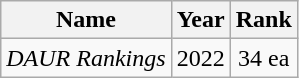<table class="wikitable centre sortable" style="text-align:center;">
<tr>
<th scope="col">Name</th>
<th scope="col">Year</th>
<th scope="col">Rank</th>
</tr>
<tr>
<td><em>DAUR Rankings</em></td>
<td>2022</td>
<td>34 ea</td>
</tr>
</table>
